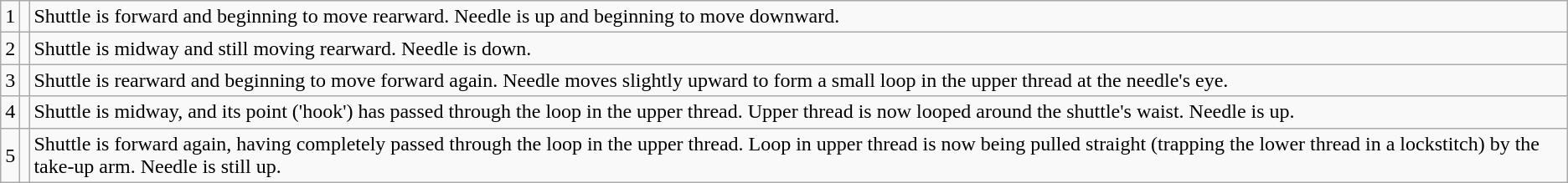<table border="1" class="wikitable" align="center">
<tr>
<td>1</td>
<td></td>
<td>Shuttle is forward and beginning to move rearward.  Needle is up and beginning to move downward.</td>
</tr>
<tr>
<td>2</td>
<td></td>
<td>Shuttle is midway and still moving rearward.  Needle is down.</td>
</tr>
<tr>
<td>3</td>
<td></td>
<td>Shuttle is rearward and beginning to move forward again.  Needle moves slightly upward to form a small loop in the upper thread at the needle's eye.</td>
</tr>
<tr>
<td>4</td>
<td></td>
<td>Shuttle is midway, and its point ('hook') has passed through the loop in the upper thread.  Upper thread is now looped around the shuttle's waist.  Needle is up.</td>
</tr>
<tr>
<td>5</td>
<td></td>
<td>Shuttle is forward again, having completely passed through the loop in the upper thread.  Loop in upper thread is now being pulled straight (trapping the lower thread in a lockstitch) by the take-up arm.  Needle is still up.</td>
</tr>
</table>
